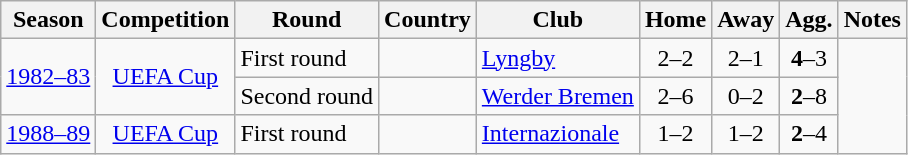<table class="wikitable">
<tr>
<th>Season</th>
<th>Competition</th>
<th>Round</th>
<th>Country</th>
<th>Club</th>
<th>Home</th>
<th>Away</th>
<th>Agg.</th>
<th>Notes</th>
</tr>
<tr>
<td rowspan="2"><a href='#'>1982–83</a></td>
<td rowspan="2" style="text-align:center;"><a href='#'>UEFA Cup</a></td>
<td>First round</td>
<td style="text-align:center;"></td>
<td><a href='#'>Lyngby</a></td>
<td style="text-align:center;">2–2</td>
<td style="text-align:center;">2–1</td>
<td style="text-align:center;"><strong>4</strong>–3</td>
</tr>
<tr>
<td>Second round</td>
<td style="text-align:center;"></td>
<td><a href='#'>Werder Bremen</a></td>
<td style="text-align:center;">2–6</td>
<td style="text-align:center;">0–2</td>
<td style="text-align:center;"><strong>2</strong>–8</td>
</tr>
<tr>
<td rowspan="3"><a href='#'>1988–89</a></td>
<td rowspan="3" style="text-align:center;"><a href='#'>UEFA Cup</a></td>
<td>First round</td>
<td style="text-align:center;"></td>
<td><a href='#'>Internazionale</a></td>
<td style="text-align:center;">1–2</td>
<td style="text-align:center;">1–2</td>
<td style="text-align:center;"><strong>2</strong>–4</td>
</tr>
</table>
